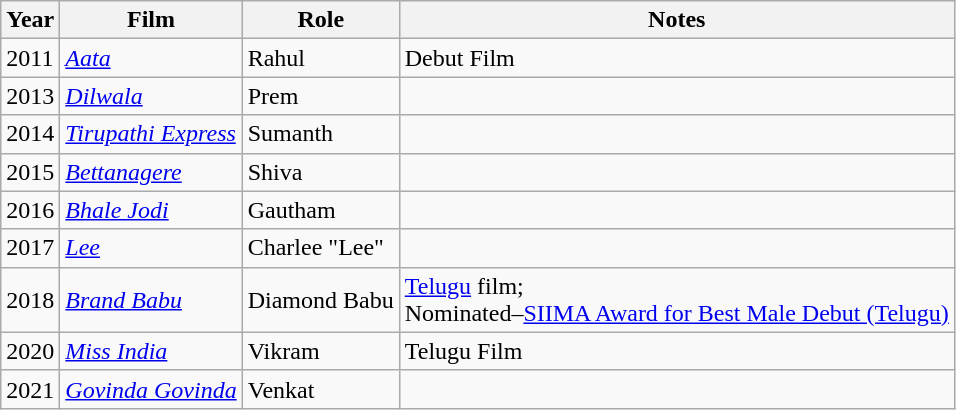<table class="wikitable sortable">
<tr>
<th>Year</th>
<th>Film</th>
<th>Role</th>
<th>Notes</th>
</tr>
<tr>
<td>2011</td>
<td><em><a href='#'>Aata</a></em></td>
<td>Rahul</td>
<td>Debut Film</td>
</tr>
<tr>
<td>2013</td>
<td><em><a href='#'>Dilwala</a></em></td>
<td>Prem</td>
<td></td>
</tr>
<tr>
<td>2014</td>
<td><em><a href='#'>Tirupathi Express</a></em></td>
<td>Sumanth</td>
<td></td>
</tr>
<tr>
<td>2015</td>
<td><em><a href='#'>Bettanagere</a></em></td>
<td>Shiva</td>
<td></td>
</tr>
<tr>
<td>2016</td>
<td><em><a href='#'>Bhale Jodi</a></em></td>
<td>Gautham</td>
<td></td>
</tr>
<tr>
<td>2017</td>
<td><em><a href='#'>Lee</a></em></td>
<td>Charlee "Lee"</td>
<td></td>
</tr>
<tr>
<td>2018</td>
<td><em><a href='#'>Brand Babu</a></em></td>
<td>Diamond Babu</td>
<td><a href='#'>Telugu</a> film;<br> Nominated–<a href='#'>SIIMA Award for Best Male Debut (Telugu)</a></td>
</tr>
<tr>
<td>2020</td>
<td><em><a href='#'>Miss India</a> </em></td>
<td>Vikram</td>
<td>Telugu Film</td>
</tr>
<tr>
<td>2021</td>
<td><em><a href='#'>Govinda Govinda</a></em></td>
<td>Venkat</td>
<td></td>
</tr>
</table>
